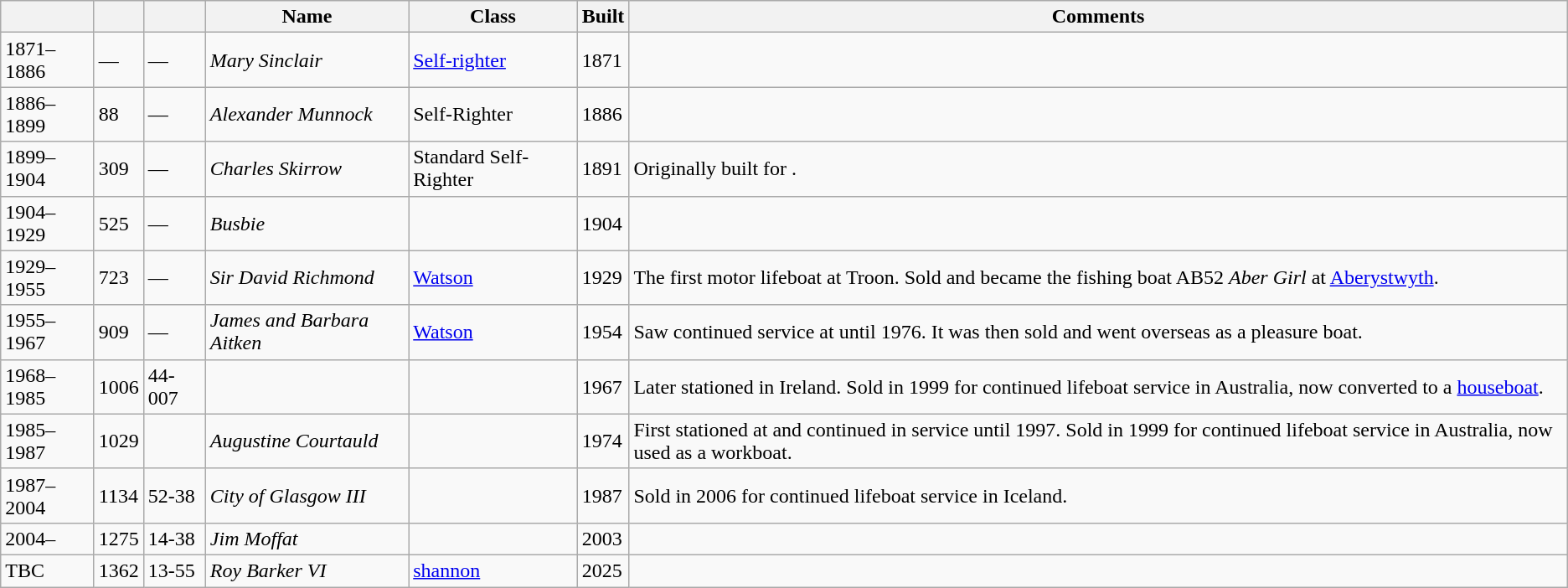<table class="wikitable sortable">
<tr>
<th></th>
<th></th>
<th></th>
<th>Name</th>
<th>Class</th>
<th>Built</th>
<th class=unsortable>Comments</th>
</tr>
<tr>
<td>1871–1886</td>
<td>—</td>
<td>—</td>
<td><em>Mary Sinclair</em></td>
<td><a href='#'>Self-righter</a></td>
<td>1871</td>
<td></td>
</tr>
<tr>
<td>1886–1899</td>
<td>88</td>
<td>—</td>
<td><em>Alexander Munnock</em></td>
<td>Self-Righter</td>
<td>1886</td>
<td></td>
</tr>
<tr>
<td>1899–1904</td>
<td>309</td>
<td>—</td>
<td><em>Charles Skirrow</em></td>
<td>Standard Self-Righter</td>
<td>1891</td>
<td>Originally built for .</td>
</tr>
<tr>
<td>1904–1929</td>
<td>525</td>
<td>—</td>
<td><em>Busbie</em></td>
<td></td>
<td>1904</td>
<td></td>
</tr>
<tr>
<td>1929–1955</td>
<td>723</td>
<td>—</td>
<td><em>Sir David Richmond </em></td>
<td><a href='#'>Watson</a></td>
<td>1929</td>
<td>The first motor lifeboat at Troon. Sold and became the fishing boat AB52 <em>Aber Girl</em> at <a href='#'>Aberystwyth</a>.</td>
</tr>
<tr>
<td>1955–1967</td>
<td>909</td>
<td>—</td>
<td><em>James and Barbara Aitken</em></td>
<td><a href='#'>Watson</a></td>
<td>1954</td>
<td>Saw continued service at  until 1976. It was then sold and went overseas as a pleasure boat.</td>
</tr>
<tr>
<td>1968–1985</td>
<td>1006</td>
<td>44-007</td>
<td><em></em></td>
<td></td>
<td>1967</td>
<td>Later stationed in Ireland. Sold in 1999 for continued lifeboat service in Australia, now converted to a <a href='#'>houseboat</a>.</td>
</tr>
<tr>
<td>1985–1987</td>
<td>1029</td>
<td></td>
<td><em>Augustine Courtauld</em></td>
<td></td>
<td>1974</td>
<td>First stationed at  and continued in service until 1997. Sold in 1999 for continued lifeboat service in Australia, now used as a workboat.</td>
</tr>
<tr>
<td>1987–2004</td>
<td>1134</td>
<td>52-38</td>
<td><em>City of Glasgow III</em></td>
<td></td>
<td>1987</td>
<td>Sold in 2006 for continued lifeboat service in Iceland.</td>
</tr>
<tr>
<td>2004–</td>
<td>1275</td>
<td>14-38</td>
<td><em>Jim Moffat</em></td>
<td></td>
<td>2003</td>
<td></td>
</tr>
<tr>
<td>TBC</td>
<td>1362</td>
<td>13-55</td>
<td><em>Roy Barker VI</em></td>
<td><a href='#'>shannon</a></td>
<td>2025</td>
<td></td>
</tr>
</table>
